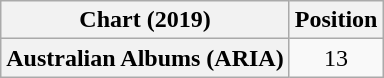<table class="wikitable plainrowheaders" style="text-align:center">
<tr>
<th scope="col">Chart (2019)</th>
<th scope="col">Position</th>
</tr>
<tr>
<th scope="row">Australian Albums (ARIA)</th>
<td>13</td>
</tr>
</table>
